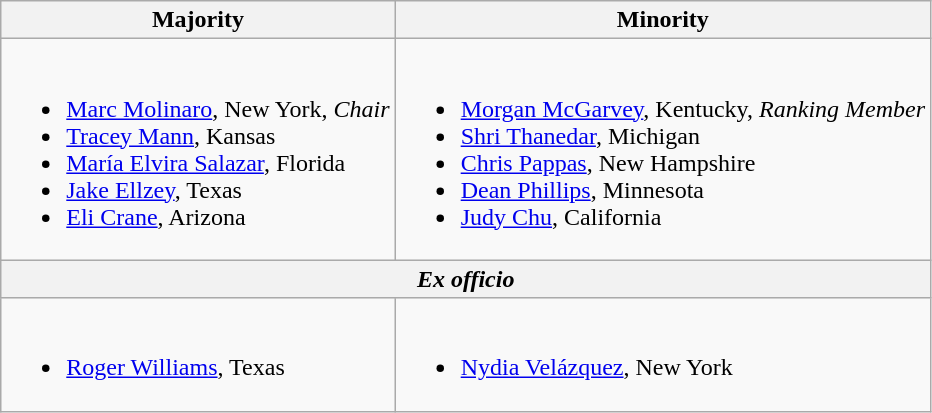<table class=wikitable>
<tr>
<th>Majority</th>
<th>Minority</th>
</tr>
<tr>
<td><br><ul><li><a href='#'>Marc Molinaro</a>, New York, <em>Chair</em></li><li><a href='#'>Tracey Mann</a>, Kansas</li><li><a href='#'>María Elvira Salazar</a>, Florida</li><li><a href='#'>Jake Ellzey</a>, Texas</li><li><a href='#'>Eli Crane</a>, Arizona</li></ul></td>
<td><br><ul><li><a href='#'>Morgan McGarvey</a>, Kentucky, <em>Ranking Member</em></li><li><a href='#'>Shri Thanedar</a>, Michigan</li><li><a href='#'>Chris Pappas</a>, New Hampshire</li><li><a href='#'>Dean Phillips</a>, Minnesota</li><li><a href='#'>Judy Chu</a>, California</li></ul></td>
</tr>
<tr>
<th colspan=2><em>Ex officio</em></th>
</tr>
<tr>
<td><br><ul><li><a href='#'>Roger Williams</a>, Texas</li></ul></td>
<td><br><ul><li><a href='#'>Nydia Velázquez</a>, New York</li></ul></td>
</tr>
</table>
